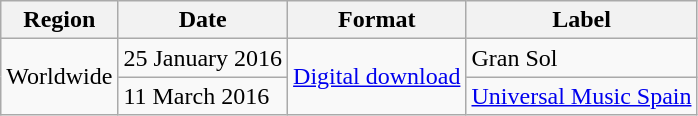<table class=wikitable>
<tr>
<th>Region</th>
<th>Date</th>
<th>Format</th>
<th>Label</th>
</tr>
<tr>
<td rowspan="2">Worldwide</td>
<td>25 January 2016</td>
<td rowspan="2"><a href='#'>Digital download</a></td>
<td>Gran Sol</td>
</tr>
<tr>
<td>11 March 2016</td>
<td><a href='#'>Universal Music Spain</a></td>
</tr>
</table>
